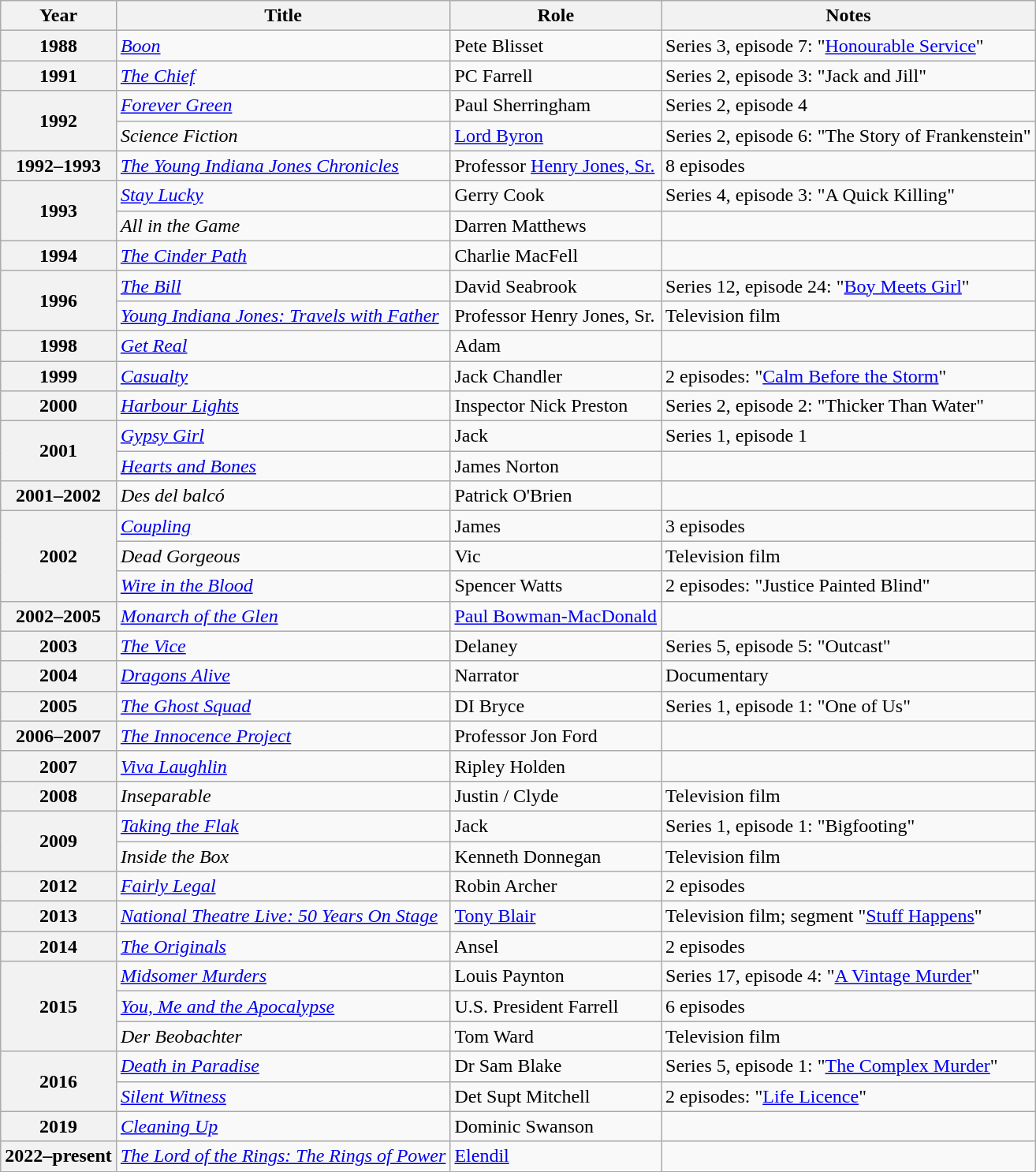<table class="wikitable plainrowheaders sortable">
<tr>
<th scope="col">Year</th>
<th scope="col">Title</th>
<th scope="col">Role</th>
<th scope="col" class="unsortable">Notes</th>
</tr>
<tr>
<th scope="row">1988</th>
<td><em><a href='#'>Boon</a></em></td>
<td>Pete Blisset</td>
<td>Series 3, episode 7: "<a href='#'>Honourable Service</a>"</td>
</tr>
<tr>
<th scope="row">1991</th>
<td><em><a href='#'>The Chief</a></em></td>
<td>PC Farrell</td>
<td>Series 2, episode 3: "Jack and Jill"</td>
</tr>
<tr>
<th rowspan="2" scope="row">1992</th>
<td><em><a href='#'>Forever Green</a></em></td>
<td>Paul Sherringham</td>
<td>Series 2, episode 4</td>
</tr>
<tr>
<td><em>Science Fiction</em></td>
<td><a href='#'>Lord Byron</a></td>
<td>Series 2, episode 6: "The Story of Frankenstein"</td>
</tr>
<tr>
<th scope="row">1992–1993</th>
<td><em><a href='#'>The Young Indiana Jones Chronicles</a></em></td>
<td>Professor <a href='#'>Henry Jones, Sr.</a></td>
<td>8 episodes</td>
</tr>
<tr>
<th rowspan="2" scope="row">1993</th>
<td><em><a href='#'>Stay Lucky</a></em></td>
<td>Gerry Cook</td>
<td>Series 4, episode 3: "A Quick Killing"</td>
</tr>
<tr>
<td><em>All in the Game</em></td>
<td>Darren Matthews</td>
<td></td>
</tr>
<tr>
<th scope="row">1994</th>
<td><em><a href='#'>The Cinder Path</a></em></td>
<td>Charlie MacFell</td>
<td></td>
</tr>
<tr>
<th rowspan="2" scope="row">1996</th>
<td><em><a href='#'>The Bill</a></em></td>
<td>David Seabrook</td>
<td>Series 12, episode 24: "<a href='#'>Boy Meets Girl</a>"</td>
</tr>
<tr>
<td><em><a href='#'>Young Indiana Jones: Travels with Father</a></em></td>
<td>Professor Henry Jones, Sr.</td>
<td>Television film</td>
</tr>
<tr>
<th scope="row">1998</th>
<td><em><a href='#'>Get Real</a></em></td>
<td>Adam</td>
<td></td>
</tr>
<tr>
<th scope="row">1999</th>
<td><em><a href='#'>Casualty</a></em></td>
<td>Jack Chandler</td>
<td>2 episodes: "<a href='#'>Calm Before the Storm</a>"</td>
</tr>
<tr>
<th scope="row">2000</th>
<td><em><a href='#'>Harbour Lights</a></em></td>
<td>Inspector Nick Preston</td>
<td>Series 2, episode 2: "Thicker Than Water"</td>
</tr>
<tr>
<th rowspan="2" scope="row">2001</th>
<td><em><a href='#'>Gypsy Girl</a></em></td>
<td>Jack</td>
<td>Series 1, episode 1</td>
</tr>
<tr>
<td><em><a href='#'>Hearts and Bones</a></em></td>
<td>James Norton</td>
<td></td>
</tr>
<tr>
<th scope="row">2001–2002</th>
<td><em>Des del balcó</em></td>
<td>Patrick O'Brien</td>
<td></td>
</tr>
<tr>
<th rowspan="3" scope="row">2002</th>
<td><em><a href='#'>Coupling</a></em></td>
<td>James</td>
<td>3 episodes</td>
</tr>
<tr>
<td><em>Dead Gorgeous</em></td>
<td>Vic</td>
<td>Television film</td>
</tr>
<tr>
<td><em><a href='#'>Wire in the Blood</a></em></td>
<td>Spencer Watts</td>
<td>2 episodes: "Justice Painted Blind"</td>
</tr>
<tr>
<th scope="row">2002–2005</th>
<td><em><a href='#'>Monarch of the Glen</a></em></td>
<td><a href='#'>Paul Bowman-MacDonald</a></td>
<td></td>
</tr>
<tr>
<th scope="row">2003</th>
<td><em><a href='#'>The Vice</a></em></td>
<td>Delaney</td>
<td>Series 5, episode 5: "Outcast"</td>
</tr>
<tr>
<th scope="row">2004</th>
<td><em><a href='#'>Dragons Alive</a></em></td>
<td>Narrator</td>
<td>Documentary</td>
</tr>
<tr>
<th scope="row">2005</th>
<td><em><a href='#'>The Ghost Squad</a></em></td>
<td>DI Bryce</td>
<td>Series 1, episode 1: "One of Us"</td>
</tr>
<tr>
<th scope="row">2006–2007</th>
<td><em><a href='#'>The Innocence Project</a></em></td>
<td>Professor Jon Ford</td>
<td></td>
</tr>
<tr>
<th scope="row">2007</th>
<td><em><a href='#'>Viva Laughlin</a></em></td>
<td>Ripley Holden</td>
<td></td>
</tr>
<tr>
<th scope="row">2008</th>
<td><em>Inseparable</em></td>
<td>Justin / Clyde</td>
<td>Television film</td>
</tr>
<tr>
<th rowspan="2" scope="row">2009</th>
<td><em><a href='#'>Taking the Flak</a></em></td>
<td>Jack</td>
<td>Series 1, episode 1: "Bigfooting"</td>
</tr>
<tr>
<td><em>Inside the Box</em></td>
<td>Kenneth Donnegan</td>
<td>Television film</td>
</tr>
<tr>
<th scope="row">2012</th>
<td><em><a href='#'>Fairly Legal</a></em></td>
<td>Robin Archer</td>
<td>2 episodes</td>
</tr>
<tr>
<th scope="row">2013</th>
<td><em><a href='#'>National Theatre Live: 50 Years On Stage</a></em></td>
<td><a href='#'>Tony Blair</a></td>
<td>Television film; segment "<a href='#'>Stuff Happens</a>"</td>
</tr>
<tr>
<th scope="row">2014</th>
<td><em><a href='#'>The Originals</a></em></td>
<td>Ansel</td>
<td>2 episodes</td>
</tr>
<tr>
<th rowspan="3" scope="row">2015</th>
<td><em><a href='#'>Midsomer Murders</a></em></td>
<td>Louis Paynton</td>
<td>Series 17, episode 4: "<a href='#'>A Vintage Murder</a>"</td>
</tr>
<tr>
<td><em><a href='#'>You, Me and the Apocalypse</a></em></td>
<td>U.S. President Farrell</td>
<td>6 episodes</td>
</tr>
<tr>
<td><em>Der Beobachter</em></td>
<td>Tom Ward</td>
<td>Television film</td>
</tr>
<tr>
<th rowspan="2" scope="row">2016</th>
<td><em><a href='#'>Death in Paradise</a></em></td>
<td>Dr Sam Blake</td>
<td>Series 5, episode 1: "<a href='#'>The Complex Murder</a>"</td>
</tr>
<tr>
<td><em><a href='#'>Silent Witness</a></em></td>
<td>Det Supt Mitchell</td>
<td>2 episodes: "<a href='#'>Life Licence</a>"</td>
</tr>
<tr>
<th scope="row">2019</th>
<td><em><a href='#'>Cleaning Up</a></em></td>
<td>Dominic Swanson</td>
<td></td>
</tr>
<tr>
<th scope="row">2022–present</th>
<td><em><a href='#'>The Lord of the Rings: The Rings of Power</a></em></td>
<td><a href='#'>Elendil</a></td>
<td></td>
</tr>
</table>
